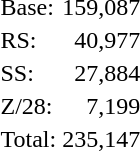<table>
<tr>
<td>Base:</td>
<td>159,087</td>
</tr>
<tr>
<td>RS:</td>
<td align="right">40,977</td>
</tr>
<tr>
<td>SS:</td>
<td align="right">27,884</td>
</tr>
<tr>
<td>Z/28:</td>
<td align="right">7,199</td>
</tr>
<tr>
<td>Total:</td>
<td align="right">235,147</td>
</tr>
</table>
